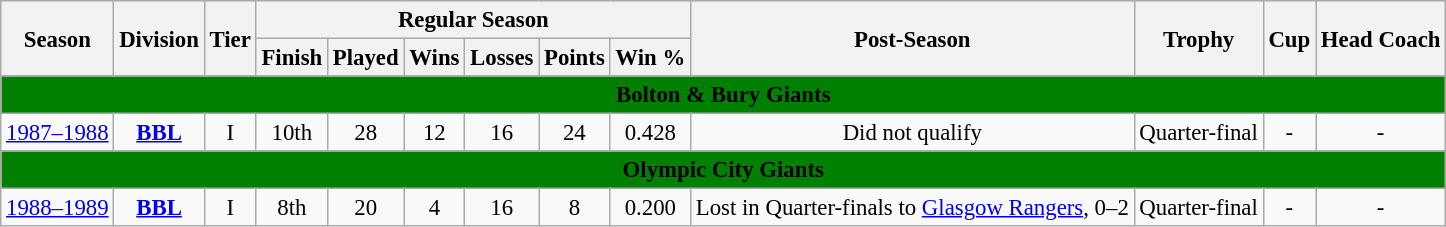<table class="wikitable" style="font-size:95%;">
<tr bgcolor="#efefef">
<th rowspan="2">Season</th>
<th rowspan="2">Division</th>
<th rowspan="2">Tier</th>
<th colspan="6">Regular Season</th>
<th rowspan="2">Post-Season</th>
<th rowspan="2">Trophy</th>
<th rowspan="2">Cup</th>
<th rowspan="2">Head Coach</th>
</tr>
<tr>
<th>Finish</th>
<th>Played</th>
<th>Wins</th>
<th>Losses</th>
<th>Points</th>
<th>Win %</th>
</tr>
<tr>
<td colspan="13" align=center bgcolor="#008000"><span><strong>Bolton & Bury Giants</strong></span></td>
</tr>
<tr>
<td style="text-align:center;"><a href='#'>1987–1988</a></td>
<td style="text-align:center;"><strong><a href='#'>BBL</a></strong></td>
<td style="text-align:center;">I</td>
<td style="text-align:center;">10th</td>
<td style="text-align:center;">28</td>
<td style="text-align:center;">12</td>
<td style="text-align:center;">16</td>
<td style="text-align:center;">24</td>
<td style="text-align:center;">0.428</td>
<td style="text-align:center;">Did not qualify</td>
<td style="text-align:center;">Quarter-final</td>
<td style="text-align:center;">-</td>
<td style="text-align:center;">-</td>
</tr>
<tr>
<td colspan="13" align=center bgcolor="#008000"><span><strong>Olympic City Giants</strong></span></td>
</tr>
<tr>
<td style="text-align:center;"><a href='#'>1988–1989</a></td>
<td style="text-align:center;"><strong><a href='#'>BBL</a></strong></td>
<td style="text-align:center;">I</td>
<td style="text-align:center;">8th</td>
<td style="text-align:center;">20</td>
<td style="text-align:center;">4</td>
<td style="text-align:center;">16</td>
<td style="text-align:center;">8</td>
<td style="text-align:center;">0.200</td>
<td style="text-align:center;">Lost in Quarter-finals to <a href='#'>Glasgow Rangers</a>, 0–2</td>
<td style="text-align:center;">Quarter-final</td>
<td style="text-align:center;">-</td>
<td style="text-align:center;">-</td>
</tr>
</table>
